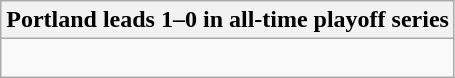<table class="wikitable collapsible collapsed">
<tr>
<th>Portland leads 1–0 in all-time playoff series</th>
</tr>
<tr>
<td><br></td>
</tr>
</table>
